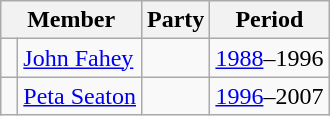<table class="wikitable">
<tr>
<th colspan="2">Member</th>
<th>Party</th>
<th>Period</th>
</tr>
<tr>
<td> </td>
<td><a href='#'>John Fahey</a></td>
<td></td>
<td><a href='#'>1988</a>–1996</td>
</tr>
<tr>
<td> </td>
<td><a href='#'>Peta Seaton</a></td>
<td></td>
<td><a href='#'>1996</a>–2007</td>
</tr>
</table>
